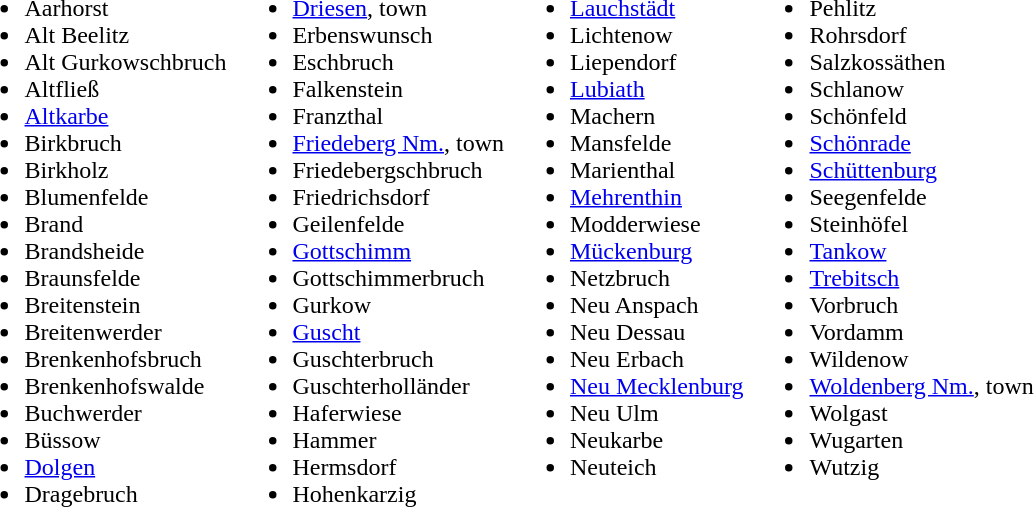<table>
<tr>
<td valign="top"><br><ul><li>Aarhorst</li><li>Alt Beelitz</li><li>Alt Gurkowschbruch</li><li>Altfließ</li><li><a href='#'>Altkarbe</a></li><li>Birkbruch</li><li>Birkholz</li><li>Blumenfelde</li><li>Brand</li><li>Brandsheide</li><li>Braunsfelde</li><li>Breitenstein</li><li>Breitenwerder</li><li>Brenkenhofsbruch</li><li>Brenkenhofswalde</li><li>Buchwerder</li><li>Büssow</li><li><a href='#'>Dolgen</a></li><li>Dragebruch</li></ul></td>
<td valign="top"><br><ul><li><a href='#'>Driesen</a>, town</li><li>Erbenswunsch</li><li>Eschbruch</li><li>Falkenstein</li><li>Franzthal</li><li><a href='#'>Friedeberg Nm.</a>, town</li><li>Friedebergschbruch</li><li>Friedrichsdorf</li><li>Geilenfelde</li><li><a href='#'>Gottschimm</a></li><li>Gottschimmerbruch</li><li>Gurkow</li><li><a href='#'>Guscht</a></li><li>Guschterbruch</li><li>Guschterholländer</li><li>Haferwiese</li><li>Hammer</li><li>Hermsdorf</li><li>Hohenkarzig</li></ul></td>
<td valign="top"><br><ul><li><a href='#'>Lauchstädt</a></li><li>Lichtenow</li><li>Liependorf</li><li><a href='#'>Lubiath</a></li><li>Machern</li><li>Mansfelde</li><li>Marienthal</li><li><a href='#'>Mehrenthin</a></li><li>Modderwiese</li><li><a href='#'>Mückenburg</a></li><li>Netzbruch</li><li>Neu Anspach</li><li>Neu Dessau</li><li>Neu Erbach</li><li><a href='#'>Neu Mecklenburg</a></li><li>Neu Ulm</li><li>Neukarbe</li><li>Neuteich</li></ul></td>
<td valign="top"><br><ul><li>Pehlitz</li><li>Rohrsdorf</li><li>Salzkossäthen</li><li>Schlanow</li><li>Schönfeld</li><li><a href='#'>Schönrade</a></li><li><a href='#'>Schüttenburg</a></li><li>Seegenfelde</li><li>Steinhöfel</li><li><a href='#'>Tankow</a></li><li><a href='#'>Trebitsch</a></li><li>Vorbruch</li><li>Vordamm</li><li>Wildenow</li><li><a href='#'>Woldenberg Nm.</a>, town</li><li>Wolgast</li><li>Wugarten</li><li>Wutzig</li></ul></td>
</tr>
</table>
